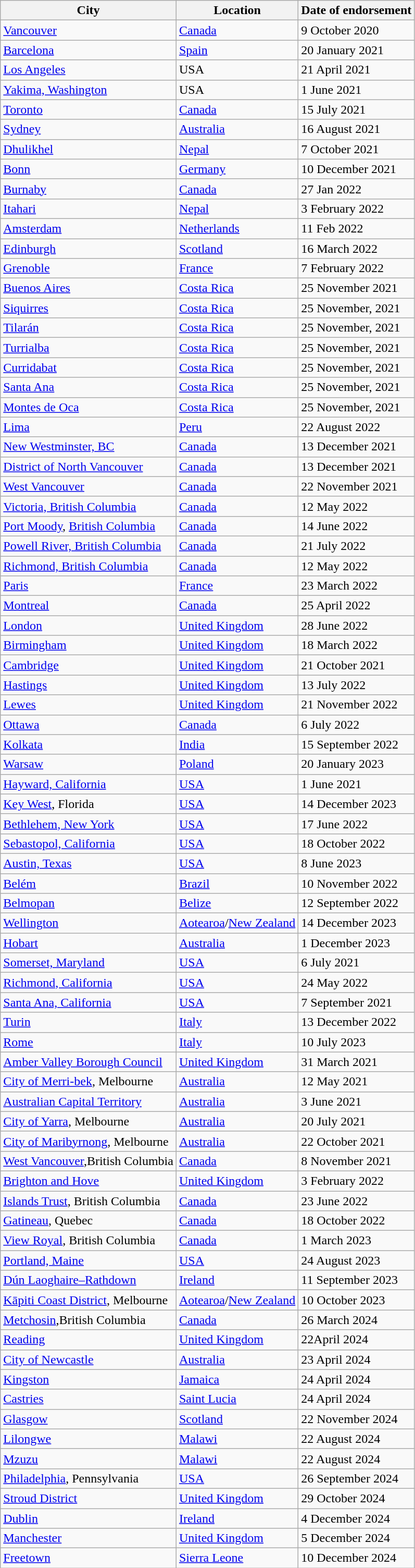<table class="wikitable sortable">
<tr>
<th>City</th>
<th>Location</th>
<th>Date of endorsement</th>
</tr>
<tr>
<td><a href='#'>Vancouver</a></td>
<td><a href='#'>Canada</a></td>
<td>9 October 2020</td>
</tr>
<tr>
<td><a href='#'>Barcelona</a></td>
<td><a href='#'>Spain</a></td>
<td>20 January 2021</td>
</tr>
<tr>
<td><a href='#'>Los Angeles</a></td>
<td>USA</td>
<td>21 April 2021</td>
</tr>
<tr>
<td><a href='#'>Yakima, Washington</a></td>
<td>USA</td>
<td>1 June 2021</td>
</tr>
<tr>
<td><a href='#'>Toronto</a></td>
<td><a href='#'>Canada</a></td>
<td>15 July 2021</td>
</tr>
<tr>
<td><a href='#'>Sydney</a></td>
<td><a href='#'>Australia</a></td>
<td>16 August 2021</td>
</tr>
<tr>
<td><a href='#'>Dhulikhel</a></td>
<td><a href='#'>Nepal</a></td>
<td>7 October 2021</td>
</tr>
<tr>
<td><a href='#'>Bonn</a></td>
<td><a href='#'>Germany</a></td>
<td>10 December 2021</td>
</tr>
<tr>
<td><a href='#'>Burnaby</a></td>
<td><a href='#'>Canada</a></td>
<td>27 Jan 2022</td>
</tr>
<tr>
<td><a href='#'>Itahari</a></td>
<td><a href='#'>Nepal</a></td>
<td>3 February 2022</td>
</tr>
<tr>
<td><a href='#'>Amsterdam</a></td>
<td><a href='#'>Netherlands</a></td>
<td>11 Feb 2022</td>
</tr>
<tr>
<td><a href='#'>Edinburgh</a></td>
<td><a href='#'>Scotland</a></td>
<td>16 March 2022</td>
</tr>
<tr>
<td><a href='#'>Grenoble</a> </td>
<td><a href='#'>France</a></td>
<td>7 February 2022</td>
</tr>
<tr>
<td><a href='#'>Buenos Aires</a></td>
<td><a href='#'>Costa Rica</a></td>
<td>25 November 2021</td>
</tr>
<tr>
<td><a href='#'>Siquirres</a></td>
<td><a href='#'>Costa Rica</a></td>
<td>25 November, 2021</td>
</tr>
<tr>
<td><a href='#'>Tilarán</a></td>
<td><a href='#'>Costa Rica</a></td>
<td>25 November, 2021</td>
</tr>
<tr>
<td><a href='#'>Turrialba</a></td>
<td><a href='#'>Costa Rica</a></td>
<td>25 November, 2021</td>
</tr>
<tr>
<td><a href='#'>Curridabat</a></td>
<td><a href='#'>Costa Rica</a></td>
<td>25 November, 2021</td>
</tr>
<tr>
<td><a href='#'>Santa Ana</a></td>
<td><a href='#'>Costa Rica</a></td>
<td>25 November, 2021</td>
</tr>
<tr>
<td><a href='#'>Montes de Oca</a></td>
<td><a href='#'>Costa Rica</a></td>
<td>25 November, 2021</td>
</tr>
<tr>
<td><a href='#'>Lima</a></td>
<td><a href='#'>Peru</a></td>
<td>22 August 2022</td>
</tr>
<tr>
<td><a href='#'>New Westminster, BC</a></td>
<td><a href='#'>Canada</a></td>
<td>13 December 2021</td>
</tr>
<tr>
<td><a href='#'>District of North Vancouver</a></td>
<td><a href='#'>Canada</a></td>
<td>13 December 2021</td>
</tr>
<tr>
<td><a href='#'>West Vancouver</a></td>
<td><a href='#'>Canada</a></td>
<td>22 November 2021</td>
</tr>
<tr>
<td><a href='#'>Victoria, British Columbia</a></td>
<td><a href='#'>Canada</a></td>
<td>12 May 2022</td>
</tr>
<tr>
<td><a href='#'>Port Moody</a>, <a href='#'>British Columbia</a></td>
<td><a href='#'>Canada</a></td>
<td>14 June 2022</td>
</tr>
<tr>
<td><a href='#'>Powell River, British Columbia</a></td>
<td><a href='#'>Canada</a></td>
<td>21 July 2022</td>
</tr>
<tr>
<td><a href='#'>Richmond, British Columbia</a></td>
<td><a href='#'>Canada</a></td>
<td>12 May 2022</td>
</tr>
<tr>
<td><a href='#'>Paris</a></td>
<td><a href='#'>France</a></td>
<td>23 March 2022</td>
</tr>
<tr>
<td><a href='#'>Montreal</a></td>
<td><a href='#'>Canada</a></td>
<td>25 April 2022</td>
</tr>
<tr>
<td><a href='#'>London</a></td>
<td><a href='#'>United Kingdom</a></td>
<td>28 June 2022</td>
</tr>
<tr>
<td><a href='#'>Birmingham</a></td>
<td><a href='#'>United Kingdom</a></td>
<td>18 March 2022</td>
</tr>
<tr>
<td><a href='#'>Cambridge</a></td>
<td><a href='#'>United Kingdom</a></td>
<td>21 October 2021</td>
</tr>
<tr>
<td><a href='#'>Hastings</a></td>
<td><a href='#'>United Kingdom</a></td>
<td>13 July 2022</td>
</tr>
<tr>
<td><a href='#'>Lewes</a></td>
<td><a href='#'>United Kingdom</a></td>
<td>21 November 2022</td>
</tr>
<tr>
<td><a href='#'>Ottawa</a></td>
<td><a href='#'>Canada</a></td>
<td>6 July 2022</td>
</tr>
<tr>
<td><a href='#'>Kolkata</a></td>
<td><a href='#'>India</a></td>
<td>15 September 2022</td>
</tr>
<tr>
<td><a href='#'>Warsaw</a></td>
<td><a href='#'>Poland</a></td>
<td>20 January 2023</td>
</tr>
<tr>
<td><a href='#'>Hayward, California</a></td>
<td><a href='#'>USA</a></td>
<td>1 June 2021</td>
</tr>
<tr>
<td><a href='#'>Key West</a>, Florida</td>
<td><a href='#'>USA</a></td>
<td>14 December 2023</td>
</tr>
<tr>
<td><a href='#'>Bethlehem, New York</a></td>
<td><a href='#'>USA</a></td>
<td>17 June 2022</td>
</tr>
<tr>
<td><a href='#'>Sebastopol, California</a></td>
<td><a href='#'>USA</a></td>
<td>18 October 2022</td>
</tr>
<tr>
<td><a href='#'>Austin, Texas</a></td>
<td><a href='#'>USA</a></td>
<td>8 June 2023</td>
</tr>
<tr>
<td><a href='#'>Belém</a></td>
<td><a href='#'>Brazil</a></td>
<td>10 November 2022</td>
</tr>
<tr>
<td><a href='#'>Belmopan</a></td>
<td><a href='#'>Belize</a></td>
<td>12 September 2022</td>
</tr>
<tr>
<td><a href='#'>Wellington</a></td>
<td><a href='#'>Aotearoa</a>/<a href='#'>New Zealand</a></td>
<td>14 December 2023</td>
</tr>
<tr>
<td><a href='#'>Hobart</a></td>
<td><a href='#'>Australia</a></td>
<td>1 December 2023</td>
</tr>
<tr>
<td><a href='#'>Somerset, Maryland</a></td>
<td><a href='#'>USA</a></td>
<td>6 July 2021</td>
</tr>
<tr>
<td><a href='#'>Richmond, California</a></td>
<td><a href='#'>USA</a></td>
<td>24 May 2022</td>
</tr>
<tr>
<td><a href='#'>Santa Ana, California</a></td>
<td><a href='#'>USA</a></td>
<td>7 September 2021</td>
</tr>
<tr>
<td><a href='#'>Turin </a></td>
<td><a href='#'>Italy</a></td>
<td>13 December 2022</td>
</tr>
<tr>
<td><a href='#'>Rome</a></td>
<td><a href='#'>Italy</a></td>
<td>10 July 2023</td>
</tr>
<tr>
<td><a href='#'>Amber Valley Borough Council</a></td>
<td><a href='#'>United Kingdom</a></td>
<td>31 March 2021</td>
</tr>
<tr>
<td><a href='#'>City of Merri-bek</a>, Melbourne</td>
<td><a href='#'>Australia</a></td>
<td>12 May 2021</td>
</tr>
<tr>
<td><a href='#'>Australian Capital Territory</a></td>
<td><a href='#'>Australia</a></td>
<td>3 June 2021</td>
</tr>
<tr>
<td><a href='#'>City of Yarra</a>, Melbourne</td>
<td><a href='#'>Australia</a></td>
<td>20 July 2021</td>
</tr>
<tr>
<td><a href='#'>City of Maribyrnong</a>, Melbourne</td>
<td><a href='#'>Australia</a></td>
<td>22 October 2021</td>
</tr>
<tr>
<td><a href='#'>West Vancouver</a>,British Columbia</td>
<td><a href='#'>Canada</a></td>
<td>8 November 2021</td>
</tr>
<tr>
<td><a href='#'>Brighton and Hove</a></td>
<td><a href='#'>United Kingdom</a></td>
<td>3 February 2022</td>
</tr>
<tr>
<td><a href='#'>Islands Trust</a>, British Columbia</td>
<td><a href='#'>Canada</a></td>
<td>23 June 2022</td>
</tr>
<tr>
<td><a href='#'>Gatineau</a>, Quebec</td>
<td><a href='#'>Canada</a></td>
<td>18 October 2022</td>
</tr>
<tr>
<td><a href='#'>View Royal</a>, British Columbia</td>
<td><a href='#'>Canada</a></td>
<td>1 March 2023</td>
</tr>
<tr>
<td><a href='#'>Portland, Maine</a></td>
<td><a href='#'>USA</a></td>
<td>24 August 2023</td>
</tr>
<tr>
<td><a href='#'>Dún Laoghaire–Rathdown</a></td>
<td><a href='#'>Ireland</a></td>
<td>11 September 2023</td>
</tr>
<tr>
<td><a href='#'>Kāpiti Coast District</a>, Melbourne</td>
<td><a href='#'>Aotearoa</a>/<a href='#'>New Zealand</a></td>
<td>10 October 2023</td>
</tr>
<tr>
<td><a href='#'>Metchosin</a>,British Columbia</td>
<td><a href='#'>Canada</a></td>
<td>26 March 2024</td>
</tr>
<tr>
<td><a href='#'>Reading</a></td>
<td><a href='#'>United Kingdom</a></td>
<td>22April 2024</td>
</tr>
<tr>
<td><a href='#'>City of Newcastle</a></td>
<td><a href='#'>Australia</a></td>
<td>23 April 2024</td>
</tr>
<tr>
<td><a href='#'>Kingston</a></td>
<td><a href='#'>Jamaica</a></td>
<td>24 April 2024</td>
</tr>
<tr>
<td><a href='#'>Castries</a></td>
<td><a href='#'>Saint Lucia</a></td>
<td>24 April 2024</td>
</tr>
<tr>
<td><a href='#'>Glasgow</a></td>
<td><a href='#'>Scotland</a></td>
<td>22 November 2024</td>
</tr>
<tr>
<td><a href='#'>Lilongwe</a></td>
<td><a href='#'>Malawi</a></td>
<td>22 August 2024</td>
</tr>
<tr>
<td><a href='#'>Mzuzu</a></td>
<td><a href='#'>Malawi</a></td>
<td>22 August 2024</td>
</tr>
<tr>
<td><a href='#'>Philadelphia</a>, Pennsylvania</td>
<td><a href='#'>USA</a></td>
<td>26 September 2024</td>
</tr>
<tr>
<td><a href='#'>Stroud District</a></td>
<td><a href='#'>United Kingdom</a></td>
<td>29 October 2024</td>
</tr>
<tr>
<td><a href='#'>Dublin</a></td>
<td><a href='#'>Ireland</a></td>
<td>4 December 2024</td>
</tr>
<tr>
<td><a href='#'>Manchester</a></td>
<td><a href='#'>United Kingdom</a></td>
<td>5 December 2024</td>
</tr>
<tr>
<td><a href='#'>Freetown</a></td>
<td><a href='#'>Sierra Leone</a></td>
<td>10 December 2024</td>
</tr>
</table>
